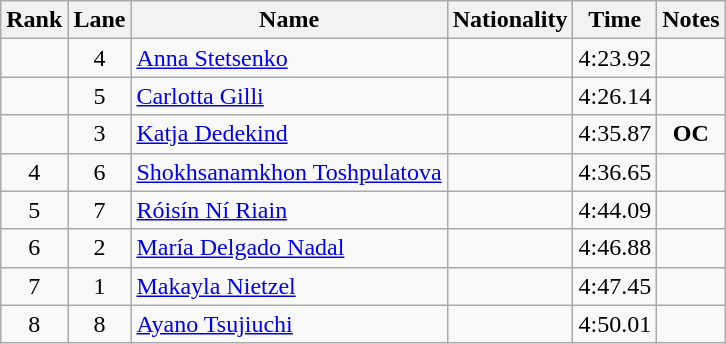<table class="wikitable sortable" style="text-align:center">
<tr>
<th>Rank</th>
<th>Lane</th>
<th>Name</th>
<th>Nationality</th>
<th>Time</th>
<th>Notes</th>
</tr>
<tr>
<td></td>
<td>4</td>
<td align=left><a href='#'>Anna Stetsenko</a></td>
<td align=left></td>
<td>4:23.92</td>
<td></td>
</tr>
<tr>
<td></td>
<td>5</td>
<td align=left><a href='#'>Carlotta Gilli</a></td>
<td align=left></td>
<td>4:26.14</td>
<td></td>
</tr>
<tr>
<td></td>
<td>3</td>
<td align=left><a href='#'>Katja Dedekind</a></td>
<td align=left></td>
<td>4:35.87</td>
<td><strong>OC</strong></td>
</tr>
<tr>
<td>4</td>
<td>6</td>
<td align=left><a href='#'>Shokhsanamkhon Toshpulatova</a></td>
<td align=left></td>
<td>4:36.65</td>
<td></td>
</tr>
<tr>
<td>5</td>
<td>7</td>
<td align=left><a href='#'>Róisín Ní Riain</a></td>
<td align=left></td>
<td>4:44.09</td>
<td></td>
</tr>
<tr>
<td>6</td>
<td>2</td>
<td align=left><a href='#'>María Delgado Nadal</a></td>
<td align=left></td>
<td>4:46.88</td>
<td></td>
</tr>
<tr>
<td>7</td>
<td>1</td>
<td align=left><a href='#'>Makayla Nietzel</a></td>
<td align=left></td>
<td>4:47.45</td>
<td></td>
</tr>
<tr>
<td>8</td>
<td>8</td>
<td align=left><a href='#'>Ayano Tsujiuchi</a></td>
<td align=left></td>
<td>4:50.01</td>
<td></td>
</tr>
</table>
